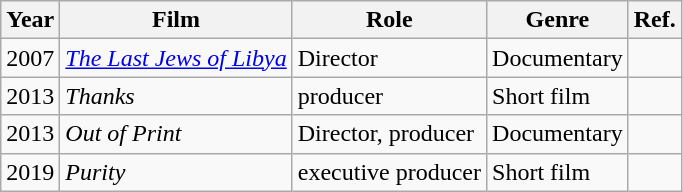<table class="wikitable">
<tr>
<th>Year</th>
<th>Film</th>
<th>Role</th>
<th>Genre</th>
<th>Ref.</th>
</tr>
<tr>
<td>2007</td>
<td><em><a href='#'>The Last Jews of Libya</a></em></td>
<td>Director</td>
<td>Documentary</td>
<td></td>
</tr>
<tr>
<td>2013</td>
<td><em>Thanks</em></td>
<td>producer</td>
<td>Short film</td>
<td></td>
</tr>
<tr>
<td>2013</td>
<td><em>Out of Print</em></td>
<td>Director, producer</td>
<td>Documentary</td>
<td></td>
</tr>
<tr>
<td>2019</td>
<td><em>Purity</em></td>
<td>executive producer</td>
<td>Short film</td>
<td></td>
</tr>
</table>
